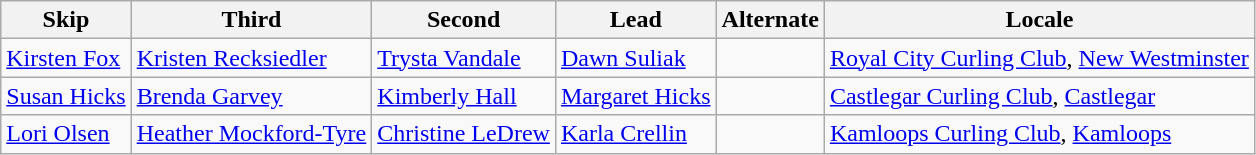<table class="wikitable">
<tr>
<th>Skip</th>
<th>Third</th>
<th>Second</th>
<th>Lead</th>
<th>Alternate</th>
<th>Locale</th>
</tr>
<tr>
<td><a href='#'>Kirsten Fox</a></td>
<td><a href='#'>Kristen Recksiedler</a></td>
<td><a href='#'>Trysta Vandale</a></td>
<td><a href='#'>Dawn Suliak</a></td>
<td></td>
<td><a href='#'>Royal City Curling Club</a>, <a href='#'>New Westminster</a></td>
</tr>
<tr>
<td><a href='#'>Susan Hicks</a></td>
<td><a href='#'>Brenda Garvey</a></td>
<td><a href='#'>Kimberly Hall</a></td>
<td><a href='#'>Margaret Hicks</a></td>
<td></td>
<td><a href='#'>Castlegar Curling Club</a>, <a href='#'>Castlegar</a></td>
</tr>
<tr>
<td><a href='#'>Lori Olsen</a></td>
<td><a href='#'>Heather Mockford-Tyre</a></td>
<td><a href='#'>Christine LeDrew</a></td>
<td><a href='#'>Karla Crellin</a></td>
<td></td>
<td><a href='#'>Kamloops Curling Club</a>, <a href='#'>Kamloops</a></td>
</tr>
</table>
